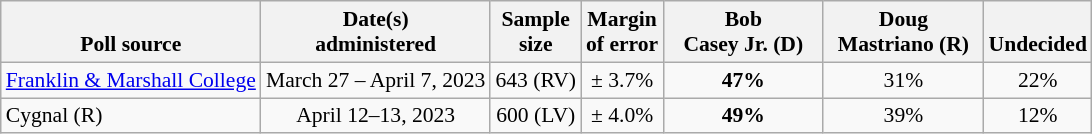<table class="wikitable" style="font-size:90%;text-align:center;">
<tr valign=bottom>
<th>Poll source</th>
<th>Date(s)<br>administered</th>
<th>Sample<br>size</th>
<th>Margin<br>of error</th>
<th style="width:100px;">Bob<br>Casey Jr. (D)</th>
<th style="width:100px;">Doug<br>Mastriano (R)</th>
<th>Undecided</th>
</tr>
<tr>
<td style="text-align:left;"><a href='#'>Franklin & Marshall College</a></td>
<td>March 27 – April 7, 2023</td>
<td>643 (RV)</td>
<td>± 3.7%</td>
<td><strong>47%</strong></td>
<td>31%</td>
<td>22%</td>
</tr>
<tr>
<td style="text-align:left;">Cygnal (R)</td>
<td>April 12–13, 2023</td>
<td>600 (LV)</td>
<td>± 4.0%</td>
<td><strong>49%</strong></td>
<td>39%</td>
<td>12%</td>
</tr>
</table>
